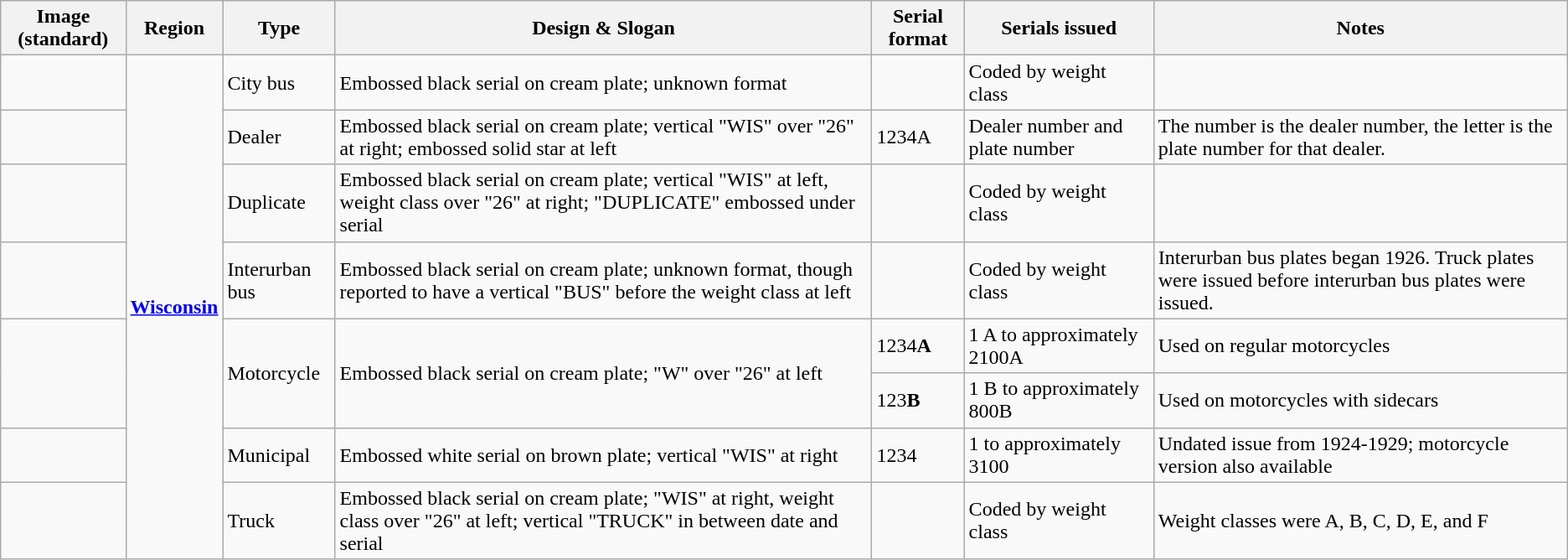<table class="wikitable">
<tr>
<th>Image (standard)</th>
<th>Region</th>
<th>Type</th>
<th>Design & Slogan</th>
<th>Serial format</th>
<th>Serials issued</th>
<th>Notes</th>
</tr>
<tr>
<td></td>
<td rowspan="8"><a href='#'><strong>Wisconsin</strong></a></td>
<td>City bus</td>
<td>Embossed black serial on cream plate; unknown format</td>
<td></td>
<td>Coded by weight class</td>
<td></td>
</tr>
<tr>
<td></td>
<td>Dealer</td>
<td>Embossed black serial on cream plate; vertical "WIS" over "26" at right; embossed solid star at left</td>
<td>1234A</td>
<td>Dealer number and plate number</td>
<td>The number is the dealer number, the letter is the plate number for that dealer.</td>
</tr>
<tr>
<td></td>
<td>Duplicate</td>
<td>Embossed black serial on cream plate; vertical "WIS" at left, weight class over "26" at right; "DUPLICATE" embossed under serial</td>
<td></td>
<td>Coded by weight class</td>
<td></td>
</tr>
<tr>
<td></td>
<td>Interurban bus</td>
<td>Embossed black serial on cream plate; unknown format, though reported to have a vertical "BUS" before the weight class at left</td>
<td></td>
<td>Coded by weight class</td>
<td>Interurban bus plates began 1926. Truck plates were issued before interurban bus plates were issued.</td>
</tr>
<tr>
<td rowspan="2"></td>
<td rowspan="2">Motorcycle</td>
<td rowspan="2">Embossed black serial on cream plate; "W" over "26" at left</td>
<td>1234<strong>A</strong></td>
<td>1 A to approximately 2100A</td>
<td>Used on regular motorcycles</td>
</tr>
<tr>
<td>123<strong>B</strong></td>
<td>1 B to approximately 800B</td>
<td>Used on motorcycles with sidecars</td>
</tr>
<tr>
<td></td>
<td>Municipal</td>
<td>Embossed white serial on brown plate; vertical "WIS" at right</td>
<td>1234</td>
<td>1 to approximately 3100</td>
<td>Undated issue from 1924-1929; motorcycle version also available</td>
</tr>
<tr>
<td></td>
<td>Truck</td>
<td>Embossed black serial on cream plate; "WIS" at right, weight class over "26" at left; vertical "TRUCK" in between date and serial</td>
<td></td>
<td>Coded by weight class</td>
<td>Weight classes were A, B, C, D, E, and F</td>
</tr>
</table>
